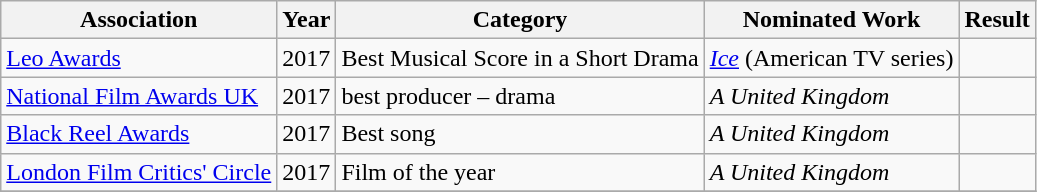<table class="wikitable">
<tr>
<th>Association</th>
<th>Year</th>
<th>Category</th>
<th>Nominated Work</th>
<th>Result</th>
</tr>
<tr>
<td><a href='#'>Leo Awards</a></td>
<td>2017</td>
<td>Best Musical Score in a Short Drama</td>
<td><em><a href='#'>Ice</a></em> (American TV series)</td>
<td></td>
</tr>
<tr>
<td><a href='#'>National Film Awards UK</a></td>
<td>2017</td>
<td>best producer – drama</td>
<td><em>A United Kingdom</em></td>
<td></td>
</tr>
<tr>
<td><a href='#'>Black Reel Awards</a></td>
<td>2017</td>
<td>Best song</td>
<td><em>A United Kingdom</em></td>
<td></td>
</tr>
<tr>
<td><a href='#'>London Film Critics' Circle</a></td>
<td>2017</td>
<td>Film of the year</td>
<td><em>A United Kingdom</em></td>
<td></td>
</tr>
<tr>
</tr>
</table>
